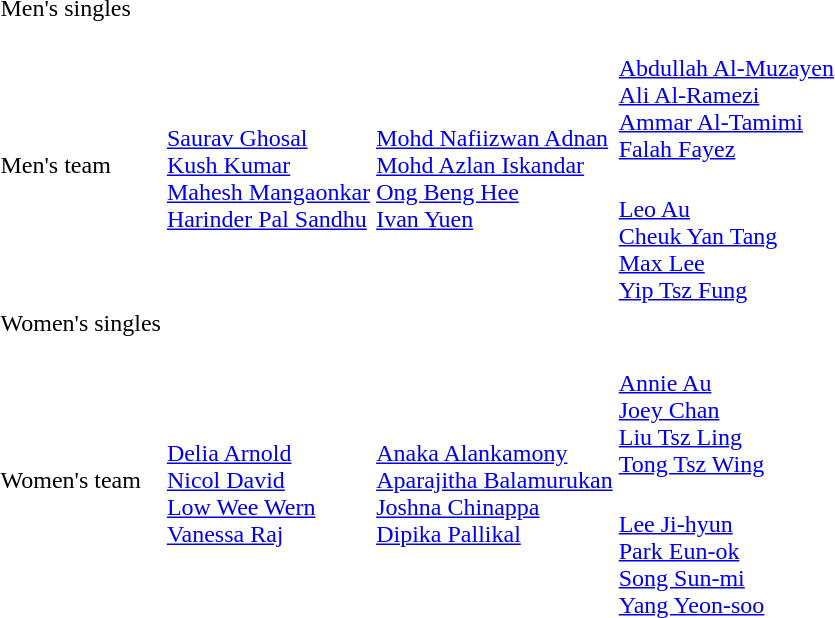<table>
<tr>
<td rowspan=2>Men's singles<br></td>
<td rowspan=2></td>
<td rowspan=2></td>
<td></td>
</tr>
<tr>
<td></td>
</tr>
<tr>
<td rowspan=2>Men's team<br></td>
<td rowspan=2><br><a href='#'>Saurav Ghosal</a><br><a href='#'>Kush Kumar</a><br><a href='#'>Mahesh Mangaonkar</a><br><a href='#'>Harinder Pal Sandhu</a></td>
<td rowspan=2><br><a href='#'>Mohd Nafiizwan Adnan</a><br><a href='#'>Mohd Azlan Iskandar</a><br><a href='#'>Ong Beng Hee</a><br><a href='#'>Ivan Yuen</a></td>
<td><br><a href='#'>Abdullah Al-Muzayen</a><br><a href='#'>Ali Al-Ramezi</a><br><a href='#'>Ammar Al-Tamimi</a><br><a href='#'>Falah Fayez</a></td>
</tr>
<tr>
<td><br><a href='#'>Leo Au</a><br><a href='#'>Cheuk Yan Tang</a><br><a href='#'>Max Lee</a><br><a href='#'>Yip Tsz Fung</a></td>
</tr>
<tr>
<td rowspan=2>Women's singles<br></td>
<td rowspan=2></td>
<td rowspan=2></td>
<td></td>
</tr>
<tr>
<td></td>
</tr>
<tr>
<td rowspan=2>Women's team<br></td>
<td rowspan=2><br><a href='#'>Delia Arnold</a><br><a href='#'>Nicol David</a><br><a href='#'>Low Wee Wern</a><br><a href='#'>Vanessa Raj</a></td>
<td rowspan=2><br><a href='#'>Anaka Alankamony</a><br><a href='#'>Aparajitha Balamurukan</a><br><a href='#'>Joshna Chinappa</a><br><a href='#'>Dipika Pallikal</a></td>
<td><br><a href='#'>Annie Au</a><br><a href='#'>Joey Chan</a><br><a href='#'>Liu Tsz Ling</a><br><a href='#'>Tong Tsz Wing</a></td>
</tr>
<tr>
<td><br><a href='#'>Lee Ji-hyun</a><br><a href='#'>Park Eun-ok</a><br><a href='#'>Song Sun-mi</a><br><a href='#'>Yang Yeon-soo</a></td>
</tr>
</table>
